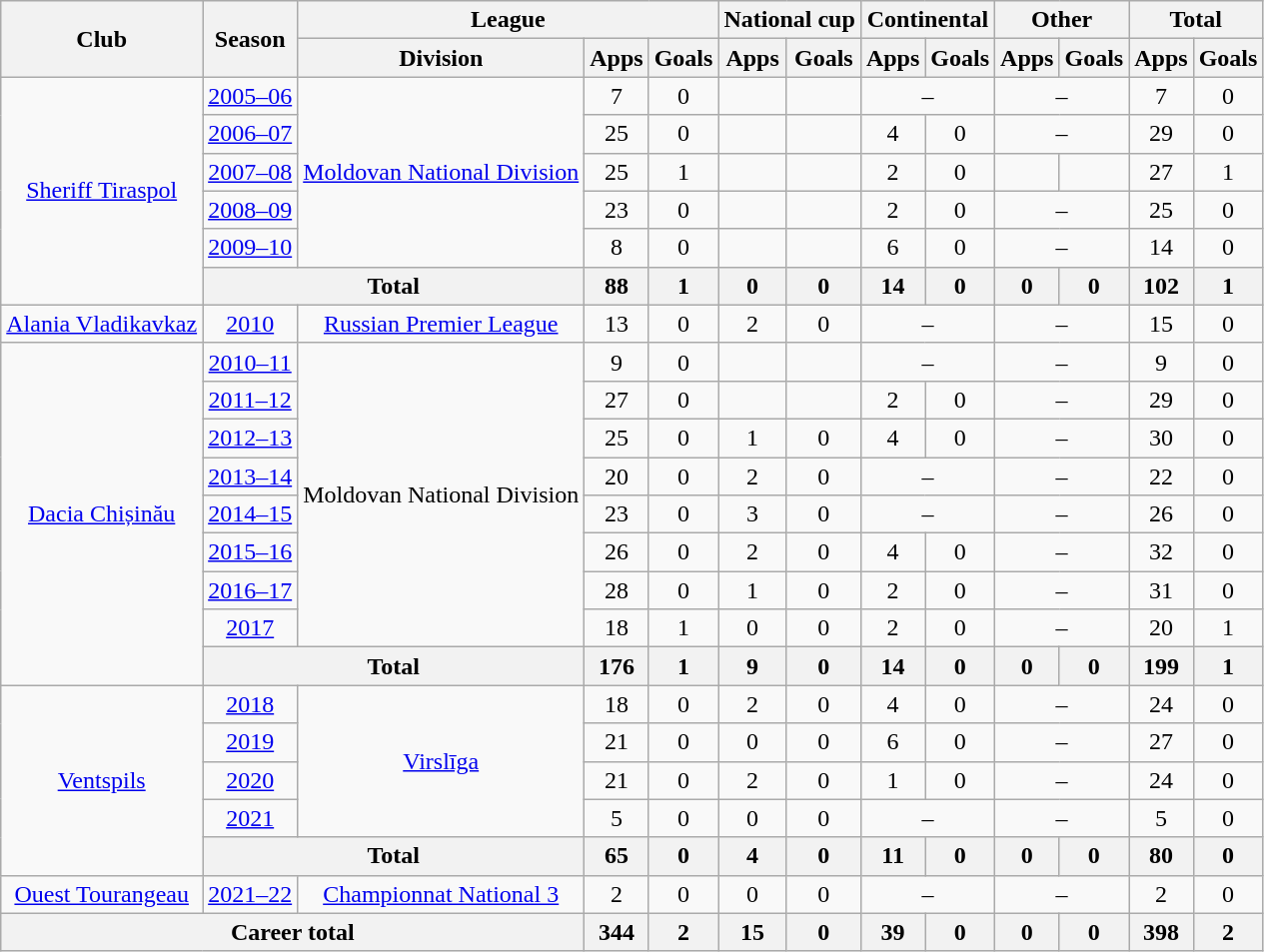<table class="wikitable" style="text-align:center">
<tr>
<th rowspan="2">Club</th>
<th rowspan="2">Season</th>
<th colspan="3">League</th>
<th colspan="2">National cup</th>
<th colspan="2">Continental</th>
<th colspan="2">Other</th>
<th colspan="2">Total</th>
</tr>
<tr>
<th>Division</th>
<th>Apps</th>
<th>Goals</th>
<th>Apps</th>
<th>Goals</th>
<th>Apps</th>
<th>Goals</th>
<th>Apps</th>
<th>Goals</th>
<th>Apps</th>
<th>Goals</th>
</tr>
<tr>
<td rowspan="6"><a href='#'>Sheriff Tiraspol</a></td>
<td><a href='#'>2005–06</a></td>
<td rowspan="5"><a href='#'>Moldovan National Division</a></td>
<td>7</td>
<td>0</td>
<td></td>
<td></td>
<td colspan="2">–</td>
<td colspan="2">–</td>
<td>7</td>
<td>0</td>
</tr>
<tr>
<td><a href='#'>2006–07</a></td>
<td>25</td>
<td>0</td>
<td></td>
<td></td>
<td>4</td>
<td>0</td>
<td colspan="2">–</td>
<td>29</td>
<td>0</td>
</tr>
<tr>
<td><a href='#'>2007–08</a></td>
<td>25</td>
<td>1</td>
<td></td>
<td></td>
<td>2</td>
<td>0</td>
<td></td>
<td></td>
<td>27</td>
<td>1</td>
</tr>
<tr>
<td><a href='#'>2008–09</a></td>
<td>23</td>
<td>0</td>
<td></td>
<td></td>
<td>2</td>
<td>0</td>
<td colspan="2">–</td>
<td>25</td>
<td>0</td>
</tr>
<tr>
<td><a href='#'>2009–10</a></td>
<td>8</td>
<td>0</td>
<td></td>
<td></td>
<td>6</td>
<td>0</td>
<td colspan="2">–</td>
<td>14</td>
<td>0</td>
</tr>
<tr>
<th colspan="2">Total</th>
<th>88</th>
<th>1</th>
<th>0</th>
<th>0</th>
<th>14</th>
<th>0</th>
<th>0</th>
<th>0</th>
<th>102</th>
<th>1</th>
</tr>
<tr>
<td><a href='#'>Alania Vladikavkaz</a></td>
<td><a href='#'>2010</a></td>
<td><a href='#'>Russian Premier League</a></td>
<td>13</td>
<td>0</td>
<td>2</td>
<td>0</td>
<td colspan="2">–</td>
<td colspan="2">–</td>
<td>15</td>
<td>0</td>
</tr>
<tr>
<td rowspan="9"><a href='#'>Dacia Chișinău</a></td>
<td><a href='#'>2010–11</a></td>
<td rowspan="8">Moldovan National Division</td>
<td>9</td>
<td>0</td>
<td></td>
<td></td>
<td colspan="2">–</td>
<td colspan="2">–</td>
<td>9</td>
<td>0</td>
</tr>
<tr>
<td><a href='#'>2011–12</a></td>
<td>27</td>
<td>0</td>
<td></td>
<td></td>
<td>2</td>
<td>0</td>
<td colspan="2">–</td>
<td>29</td>
<td>0</td>
</tr>
<tr>
<td><a href='#'>2012–13</a></td>
<td>25</td>
<td>0</td>
<td>1</td>
<td>0</td>
<td>4</td>
<td>0</td>
<td colspan="2">–</td>
<td>30</td>
<td>0</td>
</tr>
<tr>
<td><a href='#'>2013–14</a></td>
<td>20</td>
<td>0</td>
<td>2</td>
<td>0</td>
<td colspan="2">–</td>
<td colspan="2">–</td>
<td>22</td>
<td>0</td>
</tr>
<tr>
<td><a href='#'>2014–15</a></td>
<td>23</td>
<td>0</td>
<td>3</td>
<td>0</td>
<td colspan="2">–</td>
<td colspan="2">–</td>
<td>26</td>
<td>0</td>
</tr>
<tr>
<td><a href='#'>2015–16</a></td>
<td>26</td>
<td>0</td>
<td>2</td>
<td>0</td>
<td>4</td>
<td>0</td>
<td colspan="2">–</td>
<td>32</td>
<td>0</td>
</tr>
<tr>
<td><a href='#'>2016–17</a></td>
<td>28</td>
<td>0</td>
<td>1</td>
<td>0</td>
<td>2</td>
<td>0</td>
<td colspan="2">–</td>
<td>31</td>
<td>0</td>
</tr>
<tr>
<td><a href='#'>2017</a></td>
<td>18</td>
<td>1</td>
<td>0</td>
<td>0</td>
<td>2</td>
<td>0</td>
<td colspan="2">–</td>
<td>20</td>
<td>1</td>
</tr>
<tr>
<th colspan="2">Total</th>
<th>176</th>
<th>1</th>
<th>9</th>
<th>0</th>
<th>14</th>
<th>0</th>
<th>0</th>
<th>0</th>
<th>199</th>
<th>1</th>
</tr>
<tr>
<td rowspan="5"><a href='#'>Ventspils</a></td>
<td><a href='#'>2018</a></td>
<td rowspan="4"><a href='#'>Virslīga</a></td>
<td>18</td>
<td>0</td>
<td>2</td>
<td>0</td>
<td>4</td>
<td>0</td>
<td colspan="2">–</td>
<td>24</td>
<td>0</td>
</tr>
<tr>
<td><a href='#'>2019</a></td>
<td>21</td>
<td>0</td>
<td>0</td>
<td>0</td>
<td>6</td>
<td>0</td>
<td colspan="2">–</td>
<td>27</td>
<td>0</td>
</tr>
<tr>
<td><a href='#'>2020</a></td>
<td>21</td>
<td>0</td>
<td>2</td>
<td>0</td>
<td>1</td>
<td>0</td>
<td colspan="2">–</td>
<td>24</td>
<td>0</td>
</tr>
<tr>
<td><a href='#'>2021</a></td>
<td>5</td>
<td>0</td>
<td>0</td>
<td>0</td>
<td colspan="2">–</td>
<td colspan="2">–</td>
<td>5</td>
<td>0</td>
</tr>
<tr>
<th colspan="2">Total</th>
<th>65</th>
<th>0</th>
<th>4</th>
<th>0</th>
<th>11</th>
<th>0</th>
<th>0</th>
<th>0</th>
<th>80</th>
<th>0</th>
</tr>
<tr>
<td><a href='#'>Ouest Tourangeau</a></td>
<td><a href='#'>2021–22</a></td>
<td><a href='#'>Championnat National 3</a></td>
<td>2</td>
<td>0</td>
<td>0</td>
<td>0</td>
<td colspan="2">–</td>
<td colspan="2">–</td>
<td>2</td>
<td>0</td>
</tr>
<tr>
<th colspan="3">Career total</th>
<th>344</th>
<th>2</th>
<th>15</th>
<th>0</th>
<th>39</th>
<th>0</th>
<th>0</th>
<th>0</th>
<th>398</th>
<th>2</th>
</tr>
</table>
